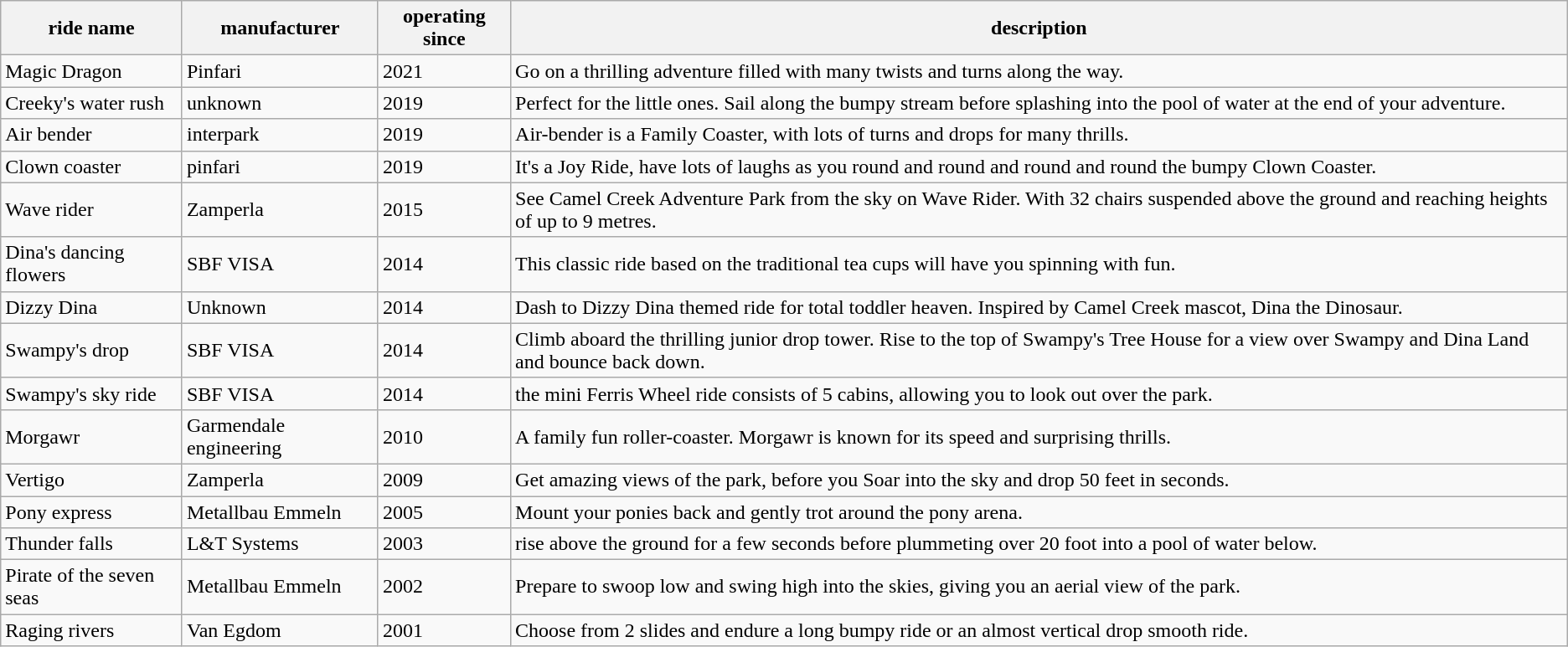<table class="wikitable">
<tr>
<th><strong>ride name</strong></th>
<th>manufacturer</th>
<th>operating since</th>
<th>description</th>
</tr>
<tr>
<td>Magic Dragon</td>
<td>Pinfari</td>
<td>2021</td>
<td>Go on a thrilling adventure filled with many twists and turns along the way.</td>
</tr>
<tr>
<td>Creeky's water rush</td>
<td>unknown</td>
<td>2019</td>
<td>Perfect for the little ones. Sail along the bumpy stream before splashing into the pool of water at the end of your adventure.</td>
</tr>
<tr>
<td>Air bender</td>
<td>interpark</td>
<td>2019</td>
<td>Air-bender is a Family Coaster, with lots of turns and drops for many thrills.</td>
</tr>
<tr>
<td>Clown coaster</td>
<td>pinfari</td>
<td>2019</td>
<td>It's a Joy Ride, have lots of laughs as you round and round and round and round the bumpy Clown Coaster.</td>
</tr>
<tr>
<td>Wave rider</td>
<td>Zamperla</td>
<td>2015</td>
<td>See Camel Creek Adventure Park from the sky on Wave Rider. With 32 chairs suspended above the ground and reaching heights of up to 9 metres.</td>
</tr>
<tr>
<td>Dina's dancing flowers</td>
<td>SBF VISA</td>
<td>2014</td>
<td>This classic ride based on the traditional tea cups will have you spinning with fun.</td>
</tr>
<tr>
<td>Dizzy Dina</td>
<td>Unknown</td>
<td>2014</td>
<td>Dash to Dizzy Dina themed ride for total toddler heaven. Inspired by Camel Creek mascot, Dina the Dinosaur.</td>
</tr>
<tr>
<td>Swampy's drop</td>
<td>SBF VISA</td>
<td>2014</td>
<td>Climb aboard the thrilling junior drop tower. Rise to the top of Swampy's Tree House for a view over Swampy and Dina Land and bounce back down.</td>
</tr>
<tr>
<td>Swampy's sky ride</td>
<td>SBF VISA</td>
<td>2014</td>
<td>the mini Ferris Wheel ride consists of 5 cabins, allowing you to look out over the park.</td>
</tr>
<tr>
<td>Morgawr</td>
<td>Garmendale engineering</td>
<td>2010</td>
<td>A family fun roller-coaster. Morgawr is known for its speed and surprising thrills.</td>
</tr>
<tr>
<td>Vertigo</td>
<td>Zamperla</td>
<td>2009</td>
<td>Get amazing views of the park, before you Soar into the sky and drop 50 feet in seconds.</td>
</tr>
<tr>
<td>Pony express</td>
<td>Metallbau Emmeln</td>
<td>2005</td>
<td>Mount your ponies back and gently trot around the pony arena.</td>
</tr>
<tr>
<td>Thunder falls</td>
<td>L&T Systems</td>
<td>2003</td>
<td>rise above the ground for a few seconds before plummeting over 20 foot into a pool of water below.</td>
</tr>
<tr>
<td>Pirate of the seven seas</td>
<td>Metallbau Emmeln</td>
<td>2002</td>
<td>Prepare to swoop low and swing high into the skies, giving you an aerial view of the park.</td>
</tr>
<tr>
<td>Raging rivers</td>
<td>Van Egdom</td>
<td>2001</td>
<td>Choose from 2 slides and endure a long bumpy ride or an almost vertical drop smooth ride.</td>
</tr>
</table>
